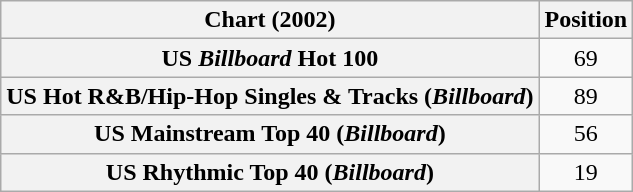<table class="wikitable sortable plainrowheaders" style="text-align:center">
<tr>
<th scope="col">Chart (2002)</th>
<th scope="col">Position</th>
</tr>
<tr>
<th scope="row">US <em>Billboard</em> Hot 100</th>
<td>69</td>
</tr>
<tr>
<th scope="row">US Hot R&B/Hip-Hop Singles & Tracks (<em>Billboard</em>)</th>
<td>89</td>
</tr>
<tr>
<th scope="row">US Mainstream Top 40 (<em>Billboard</em>)</th>
<td>56</td>
</tr>
<tr>
<th scope="row">US Rhythmic Top 40 (<em>Billboard</em>)</th>
<td>19</td>
</tr>
</table>
